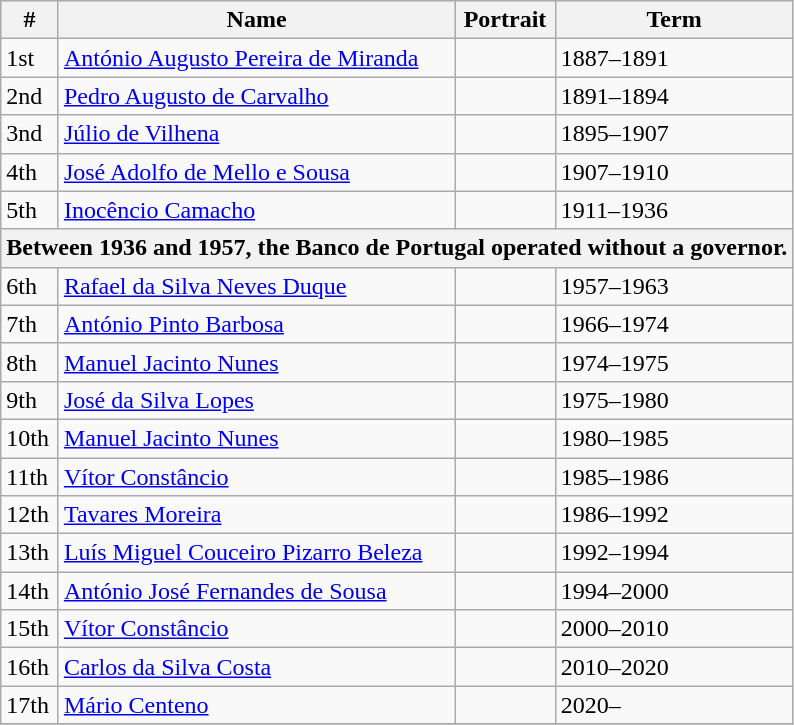<table class="wikitable">
<tr>
<th>#</th>
<th>Name</th>
<th>Portrait</th>
<th width=30%>Term</th>
</tr>
<tr>
<td>1st</td>
<td><a href='#'>António Augusto Pereira de Miranda</a></td>
<td></td>
<td>1887–1891</td>
</tr>
<tr>
<td>2nd</td>
<td><a href='#'>Pedro Augusto de Carvalho</a></td>
<td></td>
<td>1891–1894</td>
</tr>
<tr>
<td>3nd</td>
<td><a href='#'>Júlio de Vilhena</a></td>
<td></td>
<td>1895–1907</td>
</tr>
<tr>
<td>4th</td>
<td><a href='#'>José Adolfo de Mello e Sousa</a></td>
<td></td>
<td>1907–1910</td>
</tr>
<tr>
<td>5th</td>
<td><a href='#'>Inocêncio Camacho</a></td>
<td></td>
<td>1911–1936</td>
</tr>
<tr>
<th colspan=10>Between 1936 and 1957, the Banco de Portugal operated without a governor.</th>
</tr>
<tr>
<td>6th</td>
<td><a href='#'>Rafael da Silva Neves Duque</a></td>
<td></td>
<td>1957–1963</td>
</tr>
<tr>
<td>7th</td>
<td><a href='#'>António Pinto Barbosa</a></td>
<td></td>
<td>1966–1974</td>
</tr>
<tr>
<td>8th</td>
<td><a href='#'>Manuel Jacinto Nunes</a></td>
<td></td>
<td>1974–1975</td>
</tr>
<tr>
<td>9th</td>
<td><a href='#'>José da Silva Lopes</a></td>
<td></td>
<td>1975–1980</td>
</tr>
<tr>
<td>10th</td>
<td><a href='#'>Manuel Jacinto Nunes</a></td>
<td></td>
<td>1980–1985</td>
</tr>
<tr>
<td>11th</td>
<td><a href='#'>Vítor Constâncio</a></td>
<td></td>
<td>1985–1986</td>
</tr>
<tr>
<td>12th</td>
<td><a href='#'>Tavares Moreira</a></td>
<td></td>
<td>1986–1992</td>
</tr>
<tr>
<td>13th</td>
<td><a href='#'>Luís Miguel Couceiro Pizarro Beleza</a></td>
<td></td>
<td>1992–1994</td>
</tr>
<tr>
<td>14th</td>
<td><a href='#'>António José Fernandes de Sousa</a></td>
<td></td>
<td>1994–2000</td>
</tr>
<tr>
<td>15th</td>
<td><a href='#'>Vítor Constâncio</a></td>
<td></td>
<td>2000–2010</td>
</tr>
<tr>
<td>16th</td>
<td><a href='#'>Carlos da Silva Costa</a></td>
<td></td>
<td>2010–2020</td>
</tr>
<tr>
<td>17th</td>
<td><a href='#'>Mário Centeno</a></td>
<td></td>
<td>2020–</td>
</tr>
<tr>
</tr>
</table>
